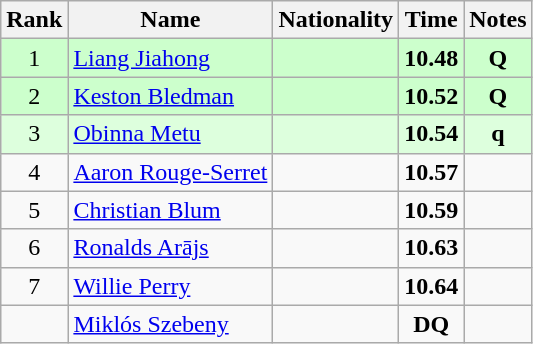<table class="wikitable sortable" style="text-align:center">
<tr>
<th>Rank</th>
<th>Name</th>
<th>Nationality</th>
<th>Time</th>
<th>Notes</th>
</tr>
<tr bgcolor=ccffcc>
<td>1</td>
<td align=left><a href='#'>Liang Jiahong</a></td>
<td align=left></td>
<td><strong>10.48</strong></td>
<td><strong>Q</strong></td>
</tr>
<tr bgcolor=ccffcc>
<td>2</td>
<td align=left><a href='#'>Keston Bledman</a></td>
<td align=left></td>
<td><strong>10.52</strong></td>
<td><strong>Q</strong></td>
</tr>
<tr bgcolor=ddffdd>
<td>3</td>
<td align=left><a href='#'>Obinna Metu</a></td>
<td align=left></td>
<td><strong>10.54</strong></td>
<td><strong>q</strong></td>
</tr>
<tr>
<td>4</td>
<td align=left><a href='#'>Aaron Rouge-Serret</a></td>
<td align=left></td>
<td><strong>10.57</strong></td>
<td></td>
</tr>
<tr>
<td>5</td>
<td align=left><a href='#'>Christian Blum</a></td>
<td align=left></td>
<td><strong>10.59</strong></td>
<td></td>
</tr>
<tr>
<td>6</td>
<td align=left><a href='#'>Ronalds Arājs</a></td>
<td align=left></td>
<td><strong>10.63</strong></td>
<td></td>
</tr>
<tr>
<td>7</td>
<td align=left><a href='#'>Willie Perry</a></td>
<td align=left></td>
<td><strong>10.64</strong></td>
<td></td>
</tr>
<tr>
<td></td>
<td align=left><a href='#'>Miklós Szebeny</a></td>
<td align=left></td>
<td><strong>DQ</strong></td>
<td></td>
</tr>
</table>
